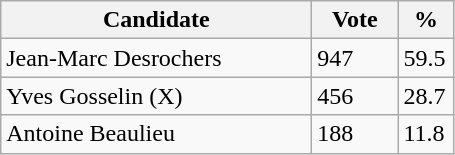<table class="wikitable">
<tr>
<th bgcolor="#DDDDFF" width="200px">Candidate</th>
<th bgcolor="#DDDDFF" width="50px">Vote</th>
<th bgcolor="#DDDDFF" width="30px">%</th>
</tr>
<tr>
<td>Jean-Marc Desrochers</td>
<td>947</td>
<td>59.5</td>
</tr>
<tr>
<td>Yves Gosselin (X)</td>
<td>456</td>
<td>28.7</td>
</tr>
<tr>
<td>Antoine Beaulieu</td>
<td>188</td>
<td>11.8</td>
</tr>
</table>
